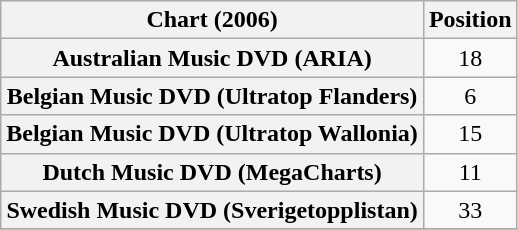<table class="wikitable sortable plainrowheaders"  style="text-align:center;">
<tr>
<th>Chart (2006)</th>
<th>Position</th>
</tr>
<tr>
<th scope="row">Australian Music DVD (ARIA)</th>
<td>18</td>
</tr>
<tr>
<th scope="row">Belgian Music DVD (Ultratop Flanders)</th>
<td>6</td>
</tr>
<tr>
<th scope="row">Belgian Music DVD (Ultratop Wallonia)</th>
<td>15</td>
</tr>
<tr>
<th scope="row">Dutch Music DVD (MegaCharts)</th>
<td>11</td>
</tr>
<tr>
<th scope="row">Swedish Music DVD (Sverigetopplistan)</th>
<td>33</td>
</tr>
<tr>
</tr>
</table>
